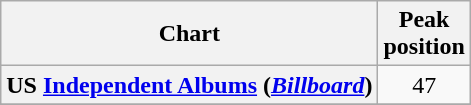<table class="wikitable plainrowheaders sortable" style="text-align:center;" border="1">
<tr>
<th scope="col">Chart</th>
<th scope="col">Peak<br>position</th>
</tr>
<tr>
<th scope="row">US <a href='#'>Independent Albums</a> (<em><a href='#'>Billboard</a></em>)</th>
<td>47</td>
</tr>
<tr>
</tr>
</table>
